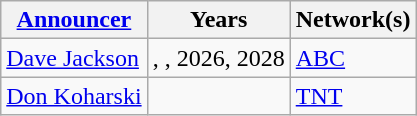<table class="wikitable">
<tr>
<th><a href='#'>Announcer</a></th>
<th>Years</th>
<th>Network(s)</th>
</tr>
<tr>
<td><a href='#'>Dave Jackson</a></td>
<td>, , 2026, 2028</td>
<td><a href='#'>ABC</a></td>
</tr>
<tr>
<td><a href='#'>Don Koharski</a></td>
<td></td>
<td><a href='#'>TNT</a></td>
</tr>
</table>
